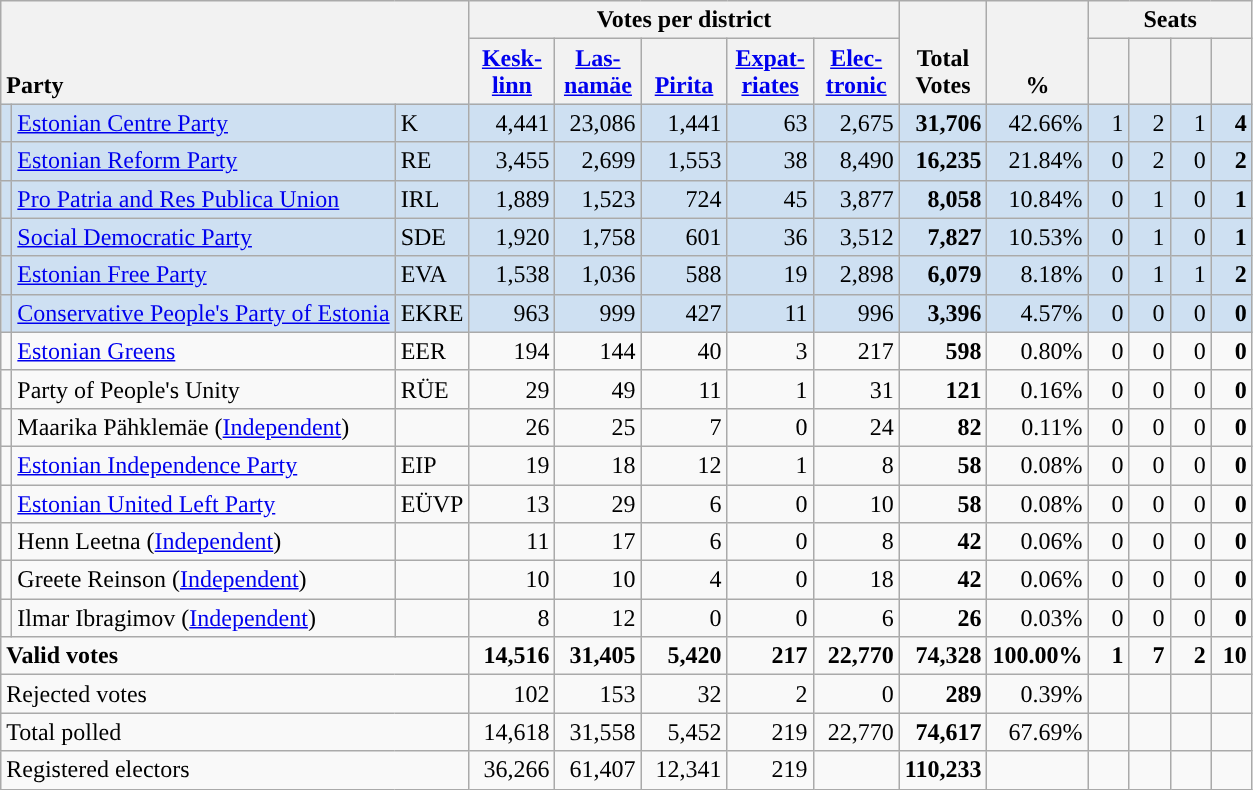<table class="wikitable" border="1" style="text-align:right;">
<tr>
<th style="text-align:left;" valign=bottom rowspan=2 colspan=3>Party</th>
<th colspan=5>Votes per district</th>
<th align=center valign=bottom rowspan=2 width="50">Total Votes</th>
<th align=center valign=bottom rowspan=2 width="50">%</th>
<th colspan=4>Seats</th>
</tr>
<tr>
<th align=center valign=bottom width="50"><a href='#'>Kesk- linn</a></th>
<th align=center valign=bottom width="50"><a href='#'>Las- namäe</a></th>
<th align=center valign=bottom width="50"><a href='#'>Pirita</a></th>
<th align=center valign=bottom width="50"><a href='#'>Expat- riates</a></th>
<th align=center valign=bottom width="50"><a href='#'>Elec- tronic</a></th>
<th align=center valign=bottom width="20"><small></small></th>
<th align=center valign=bottom width="20"><small></small></th>
<th align=center valign=bottom width="20"><small></small></th>
<th align=center valign=bottom width="20"><small></small></th>
</tr>
<tr style="background:#CEE0F2;">
<td style="background:"></td>
<td align=left><a href='#'>Estonian Centre Party</a></td>
<td align=left>K</td>
<td>4,441</td>
<td>23,086</td>
<td>1,441</td>
<td>63</td>
<td>2,675</td>
<td><strong>31,706</strong></td>
<td>42.66%</td>
<td>1</td>
<td>2</td>
<td>1</td>
<td><strong>4</strong></td>
</tr>
<tr style="background:#CEE0F2;">
<td style="background:"></td>
<td align=left><a href='#'>Estonian Reform Party</a></td>
<td align=left>RE</td>
<td>3,455</td>
<td>2,699</td>
<td>1,553</td>
<td>38</td>
<td>8,490</td>
<td><strong>16,235</strong></td>
<td>21.84%</td>
<td>0</td>
<td>2</td>
<td>0</td>
<td><strong>2</strong></td>
</tr>
<tr style="background:#CEE0F2;">
<td style="background:"></td>
<td align=left><a href='#'>Pro Patria and Res Publica Union</a></td>
<td align=left>IRL</td>
<td>1,889</td>
<td>1,523</td>
<td>724</td>
<td>45</td>
<td>3,877</td>
<td><strong>8,058</strong></td>
<td>10.84%</td>
<td>0</td>
<td>1</td>
<td>0</td>
<td><strong>1</strong></td>
</tr>
<tr style="background:#CEE0F2;">
<td style="background:"></td>
<td align=left><a href='#'>Social Democratic Party</a></td>
<td align=left>SDE</td>
<td>1,920</td>
<td>1,758</td>
<td>601</td>
<td>36</td>
<td>3,512</td>
<td><strong>7,827</strong></td>
<td>10.53%</td>
<td>0</td>
<td>1</td>
<td>0</td>
<td><strong>1</strong></td>
</tr>
<tr style="background:#CEE0F2;">
<td style="background:"></td>
<td align=left><a href='#'>Estonian Free Party</a></td>
<td align=left>EVA</td>
<td>1,538</td>
<td>1,036</td>
<td>588</td>
<td>19</td>
<td>2,898</td>
<td><strong>6,079</strong></td>
<td>8.18%</td>
<td>0</td>
<td>1</td>
<td>1</td>
<td><strong>2</strong></td>
</tr>
<tr style="background:#CEE0F2;">
<td style="background:"></td>
<td align=left><a href='#'>Conservative People's Party of Estonia</a></td>
<td align=left>EKRE</td>
<td>963</td>
<td>999</td>
<td>427</td>
<td>11</td>
<td>996</td>
<td><strong>3,396</strong></td>
<td>4.57%</td>
<td>0</td>
<td>0</td>
<td>0</td>
<td><strong>0</strong></td>
</tr>
<tr>
<td style="background:"></td>
<td align=left><a href='#'>Estonian Greens</a></td>
<td align=left>EER</td>
<td>194</td>
<td>144</td>
<td>40</td>
<td>3</td>
<td>217</td>
<td><strong>598</strong></td>
<td>0.80%</td>
<td>0</td>
<td>0</td>
<td>0</td>
<td><strong>0</strong></td>
</tr>
<tr>
<td></td>
<td align=left>Party of People's Unity</td>
<td align=left>RÜE</td>
<td>29</td>
<td>49</td>
<td>11</td>
<td>1</td>
<td>31</td>
<td><strong>121</strong></td>
<td>0.16%</td>
<td>0</td>
<td>0</td>
<td>0</td>
<td><strong>0</strong></td>
</tr>
<tr>
<td style="background:"></td>
<td align=left>Maarika Pähklemäe (<a href='#'>Independent</a>)</td>
<td></td>
<td>26</td>
<td>25</td>
<td>7</td>
<td>0</td>
<td>24</td>
<td><strong>82</strong></td>
<td>0.11%</td>
<td>0</td>
<td>0</td>
<td>0</td>
<td><strong>0</strong></td>
</tr>
<tr>
<td style="background:"></td>
<td align=left><a href='#'>Estonian Independence Party</a></td>
<td align=left>EIP</td>
<td>19</td>
<td>18</td>
<td>12</td>
<td>1</td>
<td>8</td>
<td><strong>58</strong></td>
<td>0.08%</td>
<td>0</td>
<td>0</td>
<td>0</td>
<td><strong>0</strong></td>
</tr>
<tr>
<td style="background:"></td>
<td align=left><a href='#'>Estonian United Left Party</a></td>
<td align=left>EÜVP</td>
<td>13</td>
<td>29</td>
<td>6</td>
<td>0</td>
<td>10</td>
<td><strong>58</strong></td>
<td>0.08%</td>
<td>0</td>
<td>0</td>
<td>0</td>
<td><strong>0</strong></td>
</tr>
<tr>
<td style="background:"></td>
<td align=left>Henn Leetna (<a href='#'>Independent</a>)</td>
<td></td>
<td>11</td>
<td>17</td>
<td>6</td>
<td>0</td>
<td>8</td>
<td><strong>42</strong></td>
<td>0.06%</td>
<td>0</td>
<td>0</td>
<td>0</td>
<td><strong>0</strong></td>
</tr>
<tr>
<td style="background:"></td>
<td align=left>Greete Reinson (<a href='#'>Independent</a>)</td>
<td></td>
<td>10</td>
<td>10</td>
<td>4</td>
<td>0</td>
<td>18</td>
<td><strong>42</strong></td>
<td>0.06%</td>
<td>0</td>
<td>0</td>
<td>0</td>
<td><strong>0</strong></td>
</tr>
<tr>
<td style="background:"></td>
<td align=left>Ilmar Ibragimov (<a href='#'>Independent</a>)</td>
<td></td>
<td>8</td>
<td>12</td>
<td>0</td>
<td>0</td>
<td>6</td>
<td><strong>26</strong></td>
<td>0.03%</td>
<td>0</td>
<td>0</td>
<td>0</td>
<td><strong>0</strong></td>
</tr>
<tr style="font-weight:bold">
<td align=left colspan=3>Valid votes</td>
<td>14,516</td>
<td>31,405</td>
<td>5,420</td>
<td>217</td>
<td>22,770</td>
<td>74,328</td>
<td>100.00%</td>
<td>1</td>
<td>7</td>
<td>2</td>
<td>10</td>
</tr>
<tr>
<td align=left colspan=3>Rejected votes</td>
<td>102</td>
<td>153</td>
<td>32</td>
<td>2</td>
<td>0</td>
<td><strong>289</strong></td>
<td>0.39%</td>
<td></td>
<td></td>
<td></td>
<td></td>
</tr>
<tr>
<td align=left colspan=3>Total polled</td>
<td>14,618</td>
<td>31,558</td>
<td>5,452</td>
<td>219</td>
<td>22,770</td>
<td><strong>74,617</strong></td>
<td>67.69%</td>
<td></td>
<td></td>
<td></td>
<td></td>
</tr>
<tr>
<td align=left colspan=3>Registered electors</td>
<td>36,266</td>
<td>61,407</td>
<td>12,341</td>
<td>219</td>
<td></td>
<td><strong>110,233</strong></td>
<td></td>
<td></td>
<td></td>
<td></td>
<td></td>
</tr>
</table>
